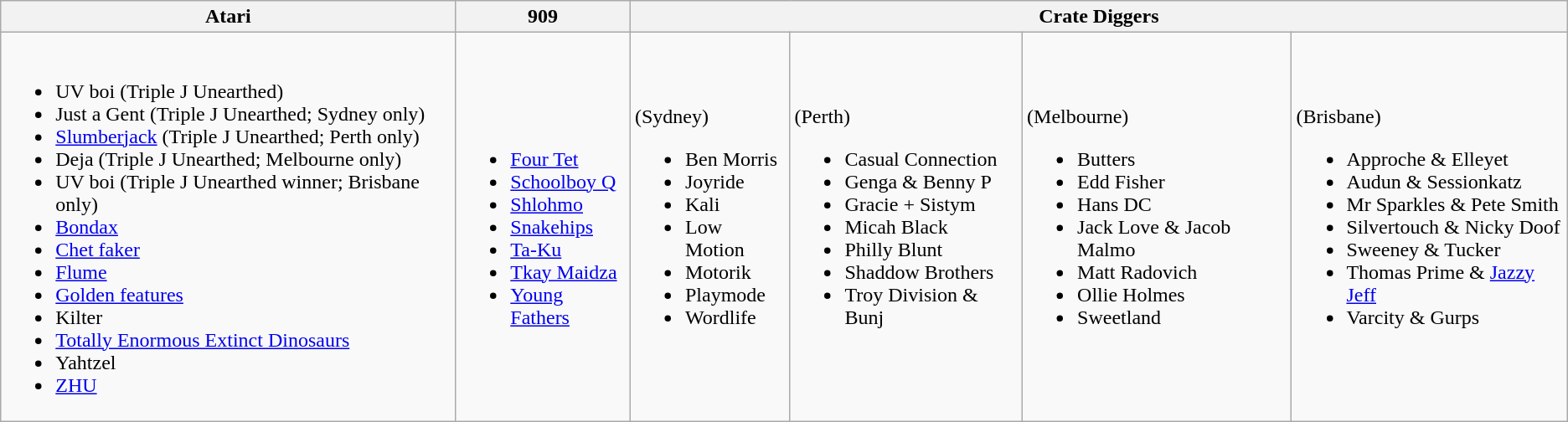<table class="wikitable">
<tr>
<th>Atari</th>
<th>909</th>
<th colspan="4">Crate Diggers</th>
</tr>
<tr>
<td><br><ul><li>UV boi (Triple J Unearthed)</li><li>Just a Gent (Triple J Unearthed; Sydney only)</li><li><a href='#'>Slumberjack</a> (Triple J Unearthed; Perth only)</li><li>Deja (Triple J Unearthed; Melbourne only)</li><li>UV boi (Triple J Unearthed winner; Brisbane only)</li><li><a href='#'>Bondax</a></li><li><a href='#'>Chet faker</a></li><li><a href='#'>Flume</a></li><li><a href='#'>Golden features</a></li><li>Kilter</li><li><a href='#'>Totally Enormous Extinct Dinosaurs</a></li><li>Yahtzel</li><li><a href='#'>ZHU</a></li></ul></td>
<td><br><ul><li><a href='#'>Four Tet</a></li><li><a href='#'>Schoolboy Q</a></li><li><a href='#'>Shlohmo</a></li><li><a href='#'>Snakehips</a></li><li><a href='#'>Ta-Ku</a></li><li><a href='#'>Tkay Maidza</a></li><li><a href='#'>Young Fathers</a></li></ul></td>
<td>(Sydney)<br><ul><li>Ben Morris</li><li>Joyride</li><li>Kali</li><li>Low Motion</li><li>Motorik</li><li>Playmode</li><li>Wordlife</li></ul></td>
<td>(Perth)<br><ul><li>Casual Connection</li><li>Genga & Benny P</li><li>Gracie + Sistym</li><li>Micah Black</li><li>Philly Blunt</li><li>Shaddow Brothers</li><li>Troy Division & Bunj</li></ul></td>
<td>(Melbourne)<br><ul><li>Butters</li><li>Edd Fisher</li><li>Hans DC</li><li>Jack Love & Jacob Malmo</li><li>Matt Radovich</li><li>Ollie Holmes</li><li>Sweetland</li></ul></td>
<td>(Brisbane)<br><ul><li>Approche & Elleyet</li><li>Audun & Sessionkatz</li><li>Mr Sparkles & Pete Smith</li><li>Silvertouch & Nicky Doof</li><li>Sweeney & Tucker</li><li>Thomas Prime & <a href='#'>Jazzy Jeff</a></li><li>Varcity & Gurps</li></ul></td>
</tr>
</table>
